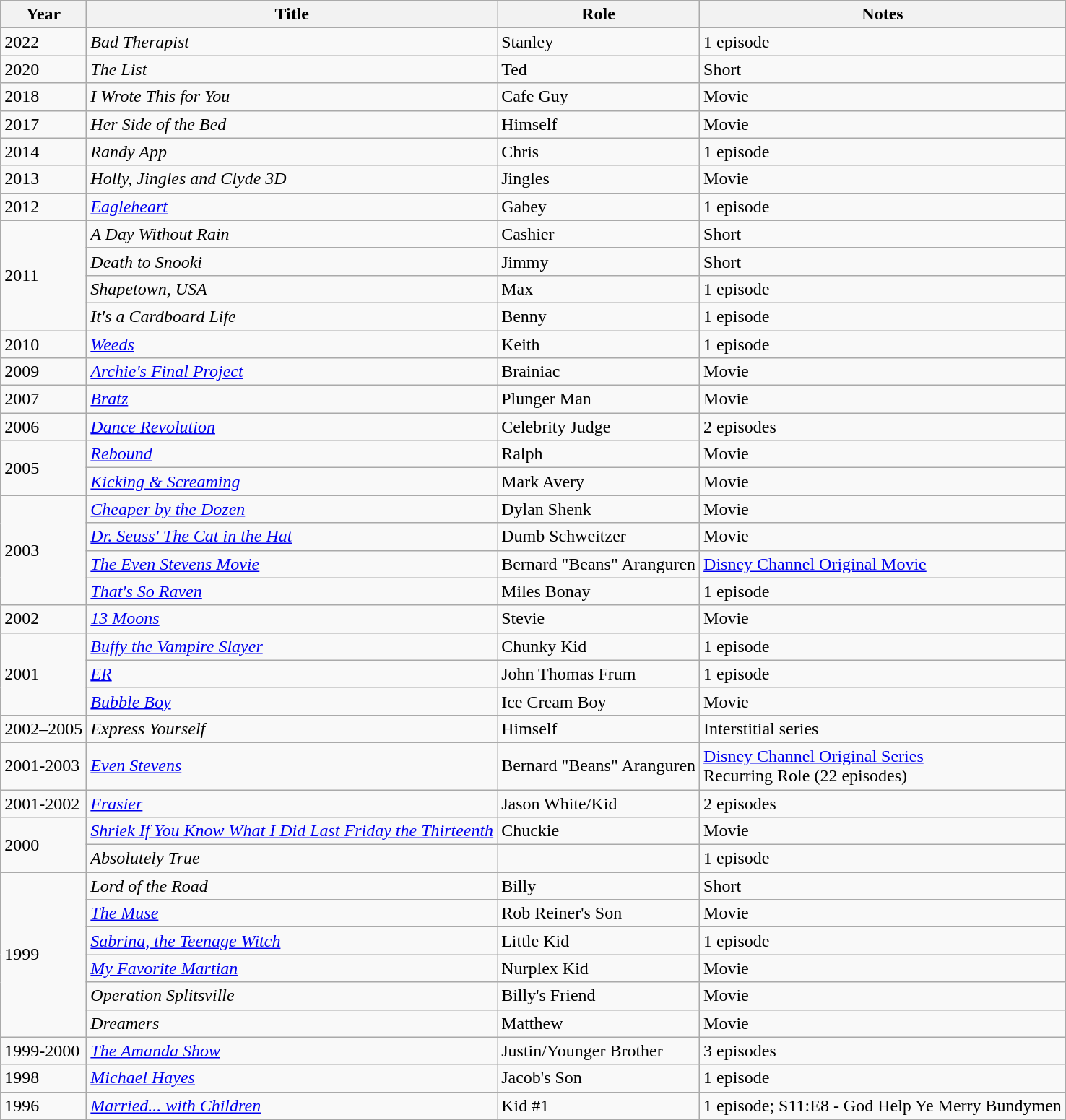<table class="wikitable sortable">
<tr 2016>
<th>Year</th>
<th>Title</th>
<th>Role</th>
<th>Notes</th>
</tr>
<tr>
<td>2022</td>
<td><em>Bad Therapist</em></td>
<td>Stanley</td>
<td>1 episode</td>
</tr>
<tr>
<td>2020</td>
<td><em>The List</em></td>
<td>Ted</td>
<td>Short</td>
</tr>
<tr>
<td>2018</td>
<td><em>I Wrote This for You</em></td>
<td>Cafe Guy</td>
<td>Movie</td>
</tr>
<tr>
<td>2017</td>
<td><em>Her Side of the Bed</em></td>
<td>Himself</td>
<td>Movie</td>
</tr>
<tr>
<td>2014</td>
<td><em>Randy App</em></td>
<td>Chris</td>
<td>1 episode</td>
</tr>
<tr>
<td>2013</td>
<td><em>Holly, Jingles and Clyde 3D</em></td>
<td>Jingles</td>
<td>Movie</td>
</tr>
<tr>
<td>2012</td>
<td><em><a href='#'>Eagleheart</a></em></td>
<td>Gabey</td>
<td>1 episode</td>
</tr>
<tr>
<td rowspan=4>2011</td>
<td><em>A Day Without Rain</em></td>
<td>Cashier</td>
<td>Short</td>
</tr>
<tr>
<td><em>Death to Snooki</em></td>
<td>Jimmy</td>
<td>Short</td>
</tr>
<tr>
<td><em>Shapetown, USA</em></td>
<td>Max</td>
<td>1 episode</td>
</tr>
<tr>
<td><em>It's a Cardboard Life</em></td>
<td>Benny</td>
<td>1 episode</td>
</tr>
<tr>
<td>2010</td>
<td><em><a href='#'>Weeds</a></em></td>
<td>Keith</td>
<td>1 episode</td>
</tr>
<tr>
<td>2009</td>
<td><em><a href='#'>Archie's Final Project</a></em></td>
<td>Brainiac</td>
<td>Movie</td>
</tr>
<tr>
<td>2007</td>
<td><em><a href='#'>Bratz</a></em></td>
<td>Plunger Man</td>
<td>Movie</td>
</tr>
<tr>
<td>2006</td>
<td><em><a href='#'>Dance Revolution</a></em></td>
<td>Celebrity Judge</td>
<td>2 episodes</td>
</tr>
<tr>
<td rowspan=2>2005</td>
<td><em><a href='#'>Rebound</a></em></td>
<td>Ralph</td>
<td>Movie</td>
</tr>
<tr>
<td><em><a href='#'>Kicking & Screaming</a></em></td>
<td>Mark Avery</td>
<td>Movie</td>
</tr>
<tr>
<td rowspan=4>2003</td>
<td><em><a href='#'>Cheaper by the Dozen</a></em></td>
<td>Dylan Shenk</td>
<td>Movie</td>
</tr>
<tr>
<td><em><a href='#'>Dr. Seuss' The Cat in the Hat</a></em></td>
<td>Dumb Schweitzer</td>
<td>Movie</td>
</tr>
<tr>
<td><em><a href='#'>The Even Stevens Movie</a></em></td>
<td>Bernard "Beans" Aranguren</td>
<td><a href='#'>Disney Channel Original Movie</a></td>
</tr>
<tr>
<td><em><a href='#'>That's So Raven</a></em></td>
<td>Miles Bonay</td>
<td>1 episode</td>
</tr>
<tr>
<td>2002</td>
<td><em><a href='#'>13 Moons</a></em></td>
<td>Stevie</td>
<td>Movie</td>
</tr>
<tr>
<td rowspan=3>2001</td>
<td><em><a href='#'>Buffy the Vampire Slayer</a></em></td>
<td>Chunky Kid</td>
<td>1 episode</td>
</tr>
<tr>
<td><em><a href='#'>ER</a></em></td>
<td>John Thomas Frum</td>
<td>1 episode</td>
</tr>
<tr>
<td><em><a href='#'>Bubble Boy</a></em></td>
<td>Ice Cream Boy</td>
<td>Movie</td>
</tr>
<tr>
<td>2002–2005</td>
<td><em>Express Yourself</em></td>
<td>Himself</td>
<td>Interstitial series</td>
</tr>
<tr>
<td>2001-2003</td>
<td><em><a href='#'>Even Stevens</a></em></td>
<td>Bernard "Beans" Aranguren</td>
<td><a href='#'>Disney Channel Original Series</a><br>Recurring Role (22 episodes)</td>
</tr>
<tr>
<td>2001-2002</td>
<td><em><a href='#'>Frasier</a></em></td>
<td>Jason White/Kid</td>
<td>2 episodes</td>
</tr>
<tr>
<td rowspan=2>2000</td>
<td><em><a href='#'>Shriek If You Know What I Did Last Friday the Thirteenth</a></em></td>
<td>Chuckie</td>
<td>Movie</td>
</tr>
<tr>
<td><em>Absolutely True</em></td>
<td></td>
<td>1 episode</td>
</tr>
<tr>
<td rowspan=6>1999</td>
<td><em>Lord of the Road</em></td>
<td>Billy</td>
<td>Short</td>
</tr>
<tr>
<td><em><a href='#'>The Muse</a></em></td>
<td>Rob Reiner's Son</td>
<td>Movie</td>
</tr>
<tr>
<td><em><a href='#'>Sabrina, the Teenage Witch</a></em></td>
<td>Little Kid</td>
<td>1 episode</td>
</tr>
<tr>
<td><em><a href='#'>My Favorite Martian</a></em></td>
<td>Nurplex Kid</td>
<td>Movie</td>
</tr>
<tr>
<td><em>Operation Splitsville</em></td>
<td>Billy's Friend</td>
<td>Movie</td>
</tr>
<tr>
<td><em>Dreamers</em></td>
<td>Matthew</td>
<td>Movie</td>
</tr>
<tr>
<td>1999-2000</td>
<td><em><a href='#'>The Amanda Show</a></em></td>
<td>Justin/Younger Brother</td>
<td>3 episodes</td>
</tr>
<tr>
<td>1998</td>
<td><em><a href='#'>Michael Hayes</a></em></td>
<td>Jacob's Son</td>
<td>1 episode</td>
</tr>
<tr>
<td>1996</td>
<td><em><a href='#'>Married... with Children</a></em></td>
<td>Kid #1</td>
<td>1 episode; S11:E8 - God Help Ye Merry Bundymen</td>
</tr>
</table>
